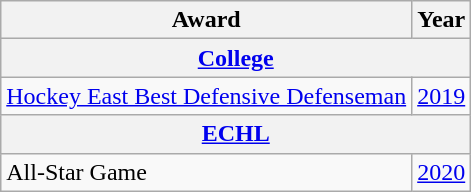<table class="wikitable">
<tr>
<th>Award</th>
<th>Year</th>
</tr>
<tr>
<th colspan="3"><a href='#'>College</a></th>
</tr>
<tr>
<td><a href='#'>Hockey East Best Defensive Defenseman</a></td>
<td><a href='#'>2019</a></td>
</tr>
<tr>
<th colspan="3"><a href='#'>ECHL</a></th>
</tr>
<tr>
<td>All-Star Game</td>
<td><a href='#'>2020</a></td>
</tr>
</table>
